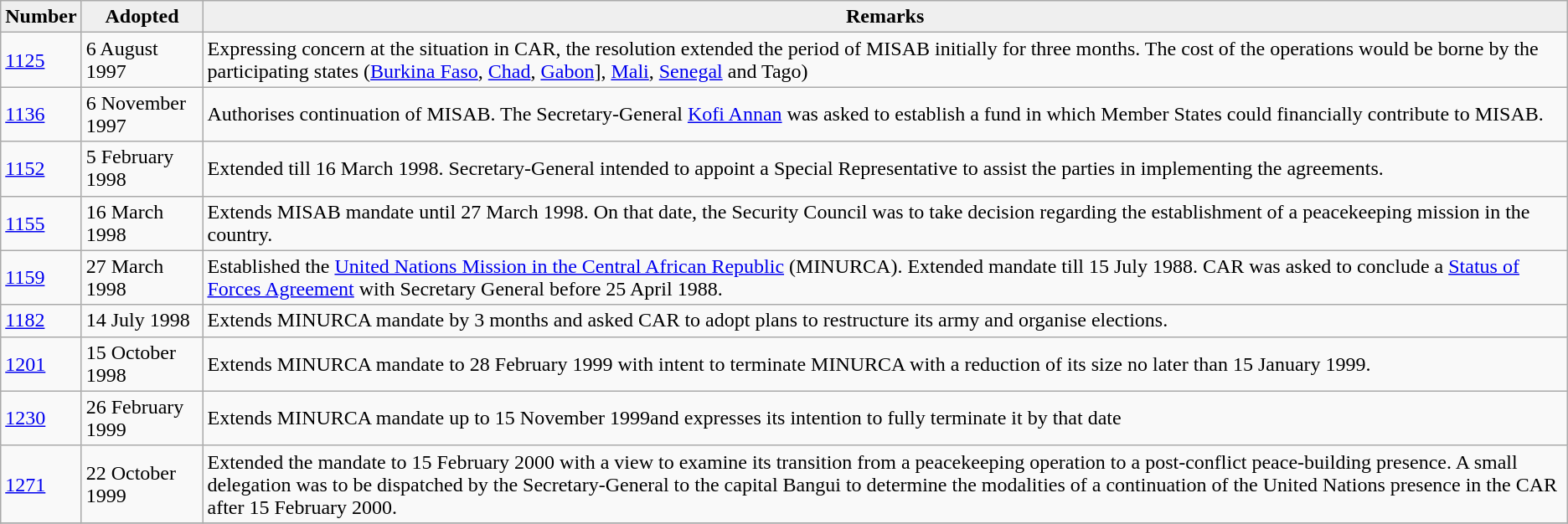<table class="wikitable sortable" align="center">
<tr>
<th style="background:#efefef;">Number</th>
<th style="background:#efefef;">Adopted</th>
<th style="background:#efefef;">Remarks</th>
</tr>
<tr>
<td><a href='#'>1125</a></td>
<td>6 August 1997</td>
<td>Expressing concern at the situation in CAR, the resolution extended the period of MISAB initially for three months. The cost of the operations would be borne by the participating states (<a href='#'>Burkina Faso</a>, <a href='#'>Chad</a>, <a href='#'>Gabon</a>], <a href='#'>Mali</a>, <a href='#'>Senegal</a> and Tago)</td>
</tr>
<tr>
<td><a href='#'>1136</a></td>
<td>6 November 1997</td>
<td>Authorises continuation of MISAB. The Secretary-General <a href='#'>Kofi Annan</a> was asked to establish a fund in which Member States could financially contribute to MISAB.</td>
</tr>
<tr>
<td><a href='#'>1152</a></td>
<td>5 February 1998</td>
<td>Extended till 16 March 1998. Secretary-General intended to appoint a Special Representative to assist the parties in implementing the agreements.</td>
</tr>
<tr>
<td><a href='#'>1155</a></td>
<td>16 March 1998</td>
<td>Extends MISAB mandate until 27 March 1998. On that date, the Security Council was to take decision regarding the establishment of a peacekeeping mission in the country.</td>
</tr>
<tr>
<td><a href='#'>1159</a></td>
<td>27 March 1998</td>
<td>Established the <a href='#'>United Nations Mission in the Central African Republic</a> (MINURCA). Extended mandate till 15 July 1988. CAR was asked to conclude a <a href='#'>Status of Forces Agreement</a> with Secretary General before 25 April 1988.</td>
</tr>
<tr>
<td><a href='#'>1182</a></td>
<td>14 July 1998</td>
<td>Extends MINURCA mandate by 3 months and asked CAR to adopt plans to restructure its army and organise elections.</td>
</tr>
<tr>
<td><a href='#'>1201</a></td>
<td>15 October 1998</td>
<td>Extends MINURCA mandate to 28 February 1999 with intent to terminate MINURCA with a reduction of its size no later than 15 January 1999.</td>
</tr>
<tr>
<td><a href='#'>1230</a></td>
<td>26 February 1999</td>
<td>Extends MINURCA mandate up to 15 November 1999and expresses its intention to fully terminate it by that date</td>
</tr>
<tr>
<td><a href='#'>1271</a></td>
<td>22 October 1999</td>
<td>Extended the mandate to 15 February 2000 with a view to examine its transition from a peacekeeping operation to a post-conflict peace-building presence. A small delegation was to be dispatched by the Secretary-General to the capital Bangui to determine the modalities of a continuation of the United Nations presence in the CAR after 15 February 2000.</td>
</tr>
<tr>
</tr>
</table>
